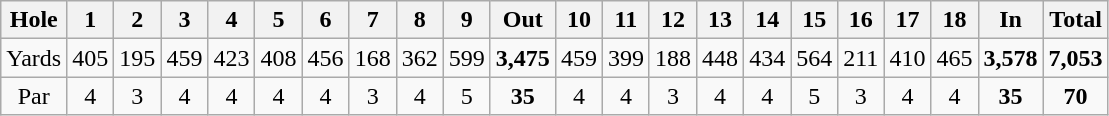<table class="wikitable" style="text-align:center">
<tr>
<th align="left">Hole</th>
<th>1</th>
<th>2</th>
<th>3</th>
<th>4</th>
<th>5</th>
<th>6</th>
<th>7</th>
<th>8</th>
<th>9</th>
<th>Out</th>
<th>10</th>
<th>11</th>
<th>12</th>
<th>13</th>
<th>14</th>
<th>15</th>
<th>16</th>
<th>17</th>
<th>18</th>
<th>In</th>
<th>Total</th>
</tr>
<tr>
<td align="center">Yards</td>
<td>405</td>
<td>195</td>
<td>459</td>
<td>423</td>
<td>408</td>
<td>456</td>
<td>168</td>
<td>362</td>
<td>599</td>
<td><strong>3,475</strong></td>
<td>459</td>
<td>399</td>
<td>188</td>
<td>448</td>
<td>434</td>
<td>564</td>
<td>211</td>
<td>410</td>
<td>465</td>
<td><strong>3,578</strong></td>
<td><strong>7,053</strong></td>
</tr>
<tr>
<td align="center">Par</td>
<td>4</td>
<td>3</td>
<td>4</td>
<td>4</td>
<td>4</td>
<td>4</td>
<td>3</td>
<td>4</td>
<td>5</td>
<td><strong>35</strong></td>
<td>4</td>
<td>4</td>
<td>3</td>
<td>4</td>
<td>4</td>
<td>5</td>
<td>3</td>
<td>4</td>
<td>4</td>
<td><strong>35</strong></td>
<td><strong>70</strong></td>
</tr>
</table>
